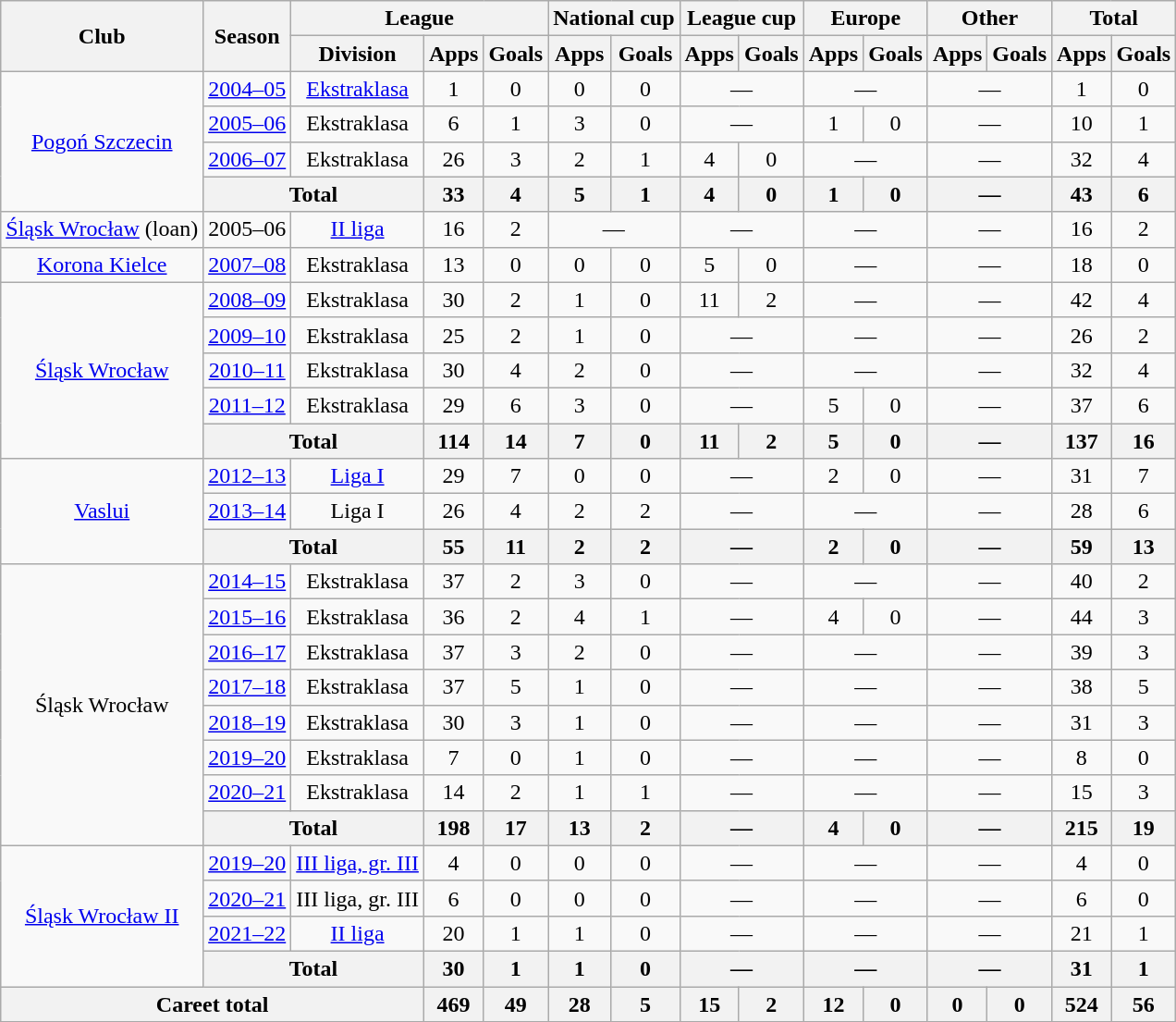<table class="wikitable" style="text-align: center;">
<tr>
<th rowspan="2">Club</th>
<th rowspan="2">Season</th>
<th colspan="3">League</th>
<th colspan="2">National cup</th>
<th colspan="2">League cup</th>
<th colspan="2">Europe</th>
<th colspan="2">Other</th>
<th colspan="2">Total</th>
</tr>
<tr>
<th>Division</th>
<th>Apps</th>
<th>Goals</th>
<th>Apps</th>
<th>Goals</th>
<th>Apps</th>
<th>Goals</th>
<th>Apps</th>
<th>Goals</th>
<th>Apps</th>
<th>Goals</th>
<th>Apps</th>
<th>Goals</th>
</tr>
<tr>
<td rowspan="4"><a href='#'>Pogoń Szczecin</a></td>
<td><a href='#'>2004–05</a></td>
<td><a href='#'>Ekstraklasa</a></td>
<td>1</td>
<td>0</td>
<td>0</td>
<td>0</td>
<td colspan="2">—</td>
<td colspan="2">—</td>
<td colspan="2">—</td>
<td>1</td>
<td>0</td>
</tr>
<tr>
<td><a href='#'>2005–06</a></td>
<td>Ekstraklasa</td>
<td>6</td>
<td>1</td>
<td>3</td>
<td>0</td>
<td colspan="2">—</td>
<td>1</td>
<td>0</td>
<td colspan="2">—</td>
<td>10</td>
<td>1</td>
</tr>
<tr>
<td><a href='#'>2006–07</a></td>
<td>Ekstraklasa</td>
<td>26</td>
<td>3</td>
<td>2</td>
<td>1</td>
<td>4</td>
<td>0</td>
<td colspan="2">—</td>
<td colspan="2">—</td>
<td>32</td>
<td>4</td>
</tr>
<tr>
<th colspan="2">Total</th>
<th>33</th>
<th>4</th>
<th>5</th>
<th>1</th>
<th>4</th>
<th>0</th>
<th>1</th>
<th>0</th>
<th colspan="2">—</th>
<th>43</th>
<th>6</th>
</tr>
<tr>
<td rowspan="1"><a href='#'>Śląsk Wrocław</a> (loan)</td>
<td>2005–06</td>
<td><a href='#'>II liga</a></td>
<td>16</td>
<td>2</td>
<td colspan="2">—</td>
<td colspan="2">—</td>
<td colspan="2">—</td>
<td colspan="2">—</td>
<td>16</td>
<td>2</td>
</tr>
<tr>
<td rowspan="1"><a href='#'>Korona Kielce</a></td>
<td><a href='#'>2007–08</a></td>
<td>Ekstraklasa</td>
<td>13</td>
<td>0</td>
<td>0</td>
<td>0</td>
<td>5</td>
<td>0</td>
<td colspan="2">—</td>
<td colspan="2">—</td>
<td>18</td>
<td>0</td>
</tr>
<tr>
<td rowspan="5"><a href='#'>Śląsk Wrocław</a></td>
<td><a href='#'>2008–09</a></td>
<td>Ekstraklasa</td>
<td>30</td>
<td>2</td>
<td>1</td>
<td>0</td>
<td>11</td>
<td>2</td>
<td colspan="2">—</td>
<td colspan="2">—</td>
<td>42</td>
<td>4</td>
</tr>
<tr>
<td><a href='#'>2009–10</a></td>
<td>Ekstraklasa</td>
<td>25</td>
<td>2</td>
<td>1</td>
<td>0</td>
<td colspan="2">—</td>
<td colspan="2">—</td>
<td colspan="2">—</td>
<td>26</td>
<td>2</td>
</tr>
<tr>
<td><a href='#'>2010–11</a></td>
<td>Ekstraklasa</td>
<td>30</td>
<td>4</td>
<td>2</td>
<td>0</td>
<td colspan="2">—</td>
<td colspan="2">—</td>
<td colspan="2">—</td>
<td>32</td>
<td>4</td>
</tr>
<tr>
<td><a href='#'>2011–12</a></td>
<td>Ekstraklasa</td>
<td>29</td>
<td>6</td>
<td>3</td>
<td>0</td>
<td colspan="2">—</td>
<td>5</td>
<td>0</td>
<td colspan="2">—</td>
<td>37</td>
<td>6</td>
</tr>
<tr>
<th colspan="2">Total</th>
<th>114</th>
<th>14</th>
<th>7</th>
<th>0</th>
<th>11</th>
<th>2</th>
<th>5</th>
<th>0</th>
<th colspan="2">—</th>
<th>137</th>
<th>16</th>
</tr>
<tr>
<td rowspan="3"><a href='#'>Vaslui</a></td>
<td><a href='#'>2012–13</a></td>
<td><a href='#'>Liga I</a></td>
<td>29</td>
<td>7</td>
<td>0</td>
<td>0</td>
<td colspan="2">—</td>
<td>2</td>
<td>0</td>
<td colspan="2">—</td>
<td>31</td>
<td>7</td>
</tr>
<tr>
<td><a href='#'>2013–14</a></td>
<td>Liga I</td>
<td>26</td>
<td>4</td>
<td>2</td>
<td>2</td>
<td colspan="2">—</td>
<td colspan="2">—</td>
<td colspan="2">—</td>
<td>28</td>
<td>6</td>
</tr>
<tr>
<th colspan="2">Total</th>
<th>55</th>
<th>11</th>
<th>2</th>
<th>2</th>
<th colspan="2">—</th>
<th>2</th>
<th>0</th>
<th colspan="2">—</th>
<th>59</th>
<th>13</th>
</tr>
<tr>
<td rowspan="8">Śląsk Wrocław</td>
<td><a href='#'>2014–15</a></td>
<td>Ekstraklasa</td>
<td>37</td>
<td>2</td>
<td>3</td>
<td>0</td>
<td colspan="2">—</td>
<td colspan="2">—</td>
<td colspan="2">—</td>
<td>40</td>
<td>2</td>
</tr>
<tr>
<td><a href='#'>2015–16</a></td>
<td>Ekstraklasa</td>
<td>36</td>
<td>2</td>
<td>4</td>
<td>1</td>
<td colspan="2">—</td>
<td>4</td>
<td>0</td>
<td colspan="2">—</td>
<td>44</td>
<td>3</td>
</tr>
<tr>
<td><a href='#'>2016–17</a></td>
<td>Ekstraklasa</td>
<td>37</td>
<td>3</td>
<td>2</td>
<td>0</td>
<td colspan="2">—</td>
<td colspan="2">—</td>
<td colspan="2">—</td>
<td>39</td>
<td>3</td>
</tr>
<tr>
<td><a href='#'>2017–18</a></td>
<td>Ekstraklasa</td>
<td>37</td>
<td>5</td>
<td>1</td>
<td>0</td>
<td colspan="2">—</td>
<td colspan="2">—</td>
<td colspan="2">—</td>
<td>38</td>
<td>5</td>
</tr>
<tr>
<td><a href='#'>2018–19</a></td>
<td>Ekstraklasa</td>
<td>30</td>
<td>3</td>
<td>1</td>
<td>0</td>
<td colspan="2">—</td>
<td colspan="2">—</td>
<td colspan="2">—</td>
<td>31</td>
<td>3</td>
</tr>
<tr>
<td><a href='#'>2019–20</a></td>
<td>Ekstraklasa</td>
<td>7</td>
<td>0</td>
<td>1</td>
<td>0</td>
<td colspan="2">—</td>
<td colspan="2">—</td>
<td colspan="2">—</td>
<td>8</td>
<td>0</td>
</tr>
<tr>
<td><a href='#'>2020–21</a></td>
<td>Ekstraklasa</td>
<td>14</td>
<td>2</td>
<td>1</td>
<td>1</td>
<td colspan="2">—</td>
<td colspan="2">—</td>
<td colspan="2">—</td>
<td>15</td>
<td>3</td>
</tr>
<tr>
<th colspan="2">Total</th>
<th>198</th>
<th>17</th>
<th>13</th>
<th>2</th>
<th colspan="2">—</th>
<th>4</th>
<th>0</th>
<th colspan="2">—</th>
<th>215</th>
<th>19</th>
</tr>
<tr>
<td rowspan="4"><a href='#'>Śląsk Wrocław II</a></td>
<td><a href='#'>2019–20</a></td>
<td><a href='#'>III liga, gr. III</a></td>
<td>4</td>
<td>0</td>
<td>0</td>
<td>0</td>
<td colspan="2">—</td>
<td colspan="2">—</td>
<td colspan="2">—</td>
<td>4</td>
<td>0</td>
</tr>
<tr>
<td><a href='#'>2020–21</a></td>
<td>III liga, gr. III</td>
<td>6</td>
<td>0</td>
<td>0</td>
<td>0</td>
<td colspan="2">—</td>
<td colspan="2">—</td>
<td colspan="2">—</td>
<td>6</td>
<td>0</td>
</tr>
<tr>
<td><a href='#'>2021–22</a></td>
<td><a href='#'>II liga</a></td>
<td>20</td>
<td>1</td>
<td>1</td>
<td>0</td>
<td colspan="2">—</td>
<td colspan="2">—</td>
<td colspan="2">—</td>
<td>21</td>
<td>1</td>
</tr>
<tr>
<th colspan="2">Total</th>
<th>30</th>
<th>1</th>
<th>1</th>
<th>0</th>
<th colspan="2">—</th>
<th colspan="2">—</th>
<th colspan="2">—</th>
<th>31</th>
<th>1</th>
</tr>
<tr>
<th colspan="3">Careet total</th>
<th>469</th>
<th>49</th>
<th>28</th>
<th>5</th>
<th>15</th>
<th>2</th>
<th>12</th>
<th>0</th>
<th>0</th>
<th>0</th>
<th>524</th>
<th>56</th>
</tr>
<tr>
</tr>
</table>
